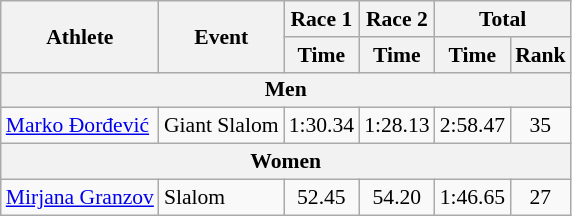<table class="wikitable" style="font-size:90%">
<tr>
<th rowspan="2">Athlete</th>
<th rowspan="2">Event</th>
<th>Race 1</th>
<th>Race 2</th>
<th colspan="2">Total</th>
</tr>
<tr>
<th>Time</th>
<th>Time</th>
<th>Time</th>
<th>Rank</th>
</tr>
<tr>
<th colspan="6">Men</th>
</tr>
<tr>
<td><a href='#'>Marko Đorđević</a></td>
<td>Giant Slalom</td>
<td align="center">1:30.34</td>
<td align="center">1:28.13</td>
<td align="center">2:58.47</td>
<td align="center">35</td>
</tr>
<tr>
<th colspan="6">Women</th>
</tr>
<tr>
<td><a href='#'>Mirjana Granzov</a></td>
<td>Slalom</td>
<td align="center">52.45</td>
<td align="center">54.20</td>
<td align="center">1:46.65</td>
<td align="center">27</td>
</tr>
</table>
